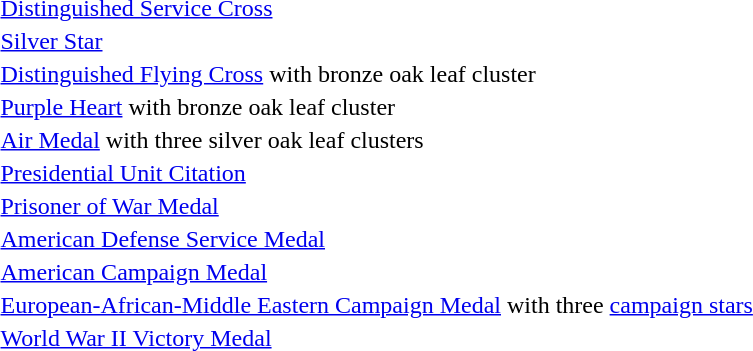<table>
<tr>
<td></td>
<td><a href='#'>Distinguished Service Cross</a></td>
</tr>
<tr>
<td></td>
<td><a href='#'>Silver Star</a></td>
</tr>
<tr>
<td></td>
<td><a href='#'>Distinguished Flying Cross</a> with bronze oak leaf cluster</td>
</tr>
<tr>
<td></td>
<td><a href='#'>Purple Heart</a> with bronze oak leaf cluster</td>
</tr>
<tr>
<td></td>
<td><a href='#'>Air Medal</a> with three silver oak leaf clusters</td>
</tr>
<tr>
<td></td>
<td><a href='#'>Presidential Unit Citation</a></td>
</tr>
<tr>
<td></td>
<td><a href='#'>Prisoner of War Medal</a></td>
</tr>
<tr>
<td></td>
<td><a href='#'>American Defense Service Medal</a></td>
</tr>
<tr>
<td></td>
<td><a href='#'>American Campaign Medal</a></td>
</tr>
<tr>
<td></td>
<td><a href='#'>European-African-Middle Eastern Campaign Medal</a> with three <a href='#'>campaign stars</a></td>
</tr>
<tr>
<td></td>
<td><a href='#'>World War II Victory Medal</a></td>
</tr>
<tr>
</tr>
</table>
